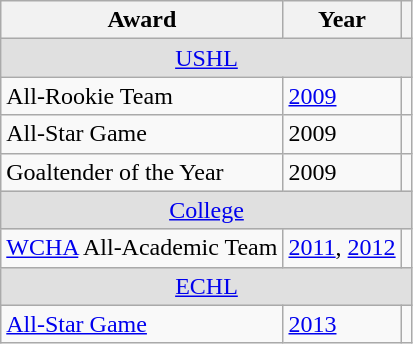<table class="wikitable">
<tr>
<th>Award</th>
<th>Year</th>
<th></th>
</tr>
<tr ALIGN="center" bgcolor="#e0e0e0">
<td colspan="3"><a href='#'>USHL</a></td>
</tr>
<tr>
<td>All-Rookie Team</td>
<td><a href='#'>2009</a></td>
<td></td>
</tr>
<tr>
<td>All-Star Game</td>
<td>2009</td>
<td></td>
</tr>
<tr>
<td>Goaltender of the Year</td>
<td>2009</td>
<td></td>
</tr>
<tr ALIGN="center" bgcolor="#e0e0e0">
<td colspan="3"><a href='#'>College</a></td>
</tr>
<tr>
<td><a href='#'>WCHA</a> All-Academic Team</td>
<td><a href='#'>2011</a>, <a href='#'>2012</a></td>
<td></td>
</tr>
<tr ALIGN="center" bgcolor="#e0e0e0">
<td colspan="3"><a href='#'>ECHL</a></td>
</tr>
<tr>
<td><a href='#'>All-Star Game</a></td>
<td><a href='#'>2013</a></td>
<td></td>
</tr>
</table>
